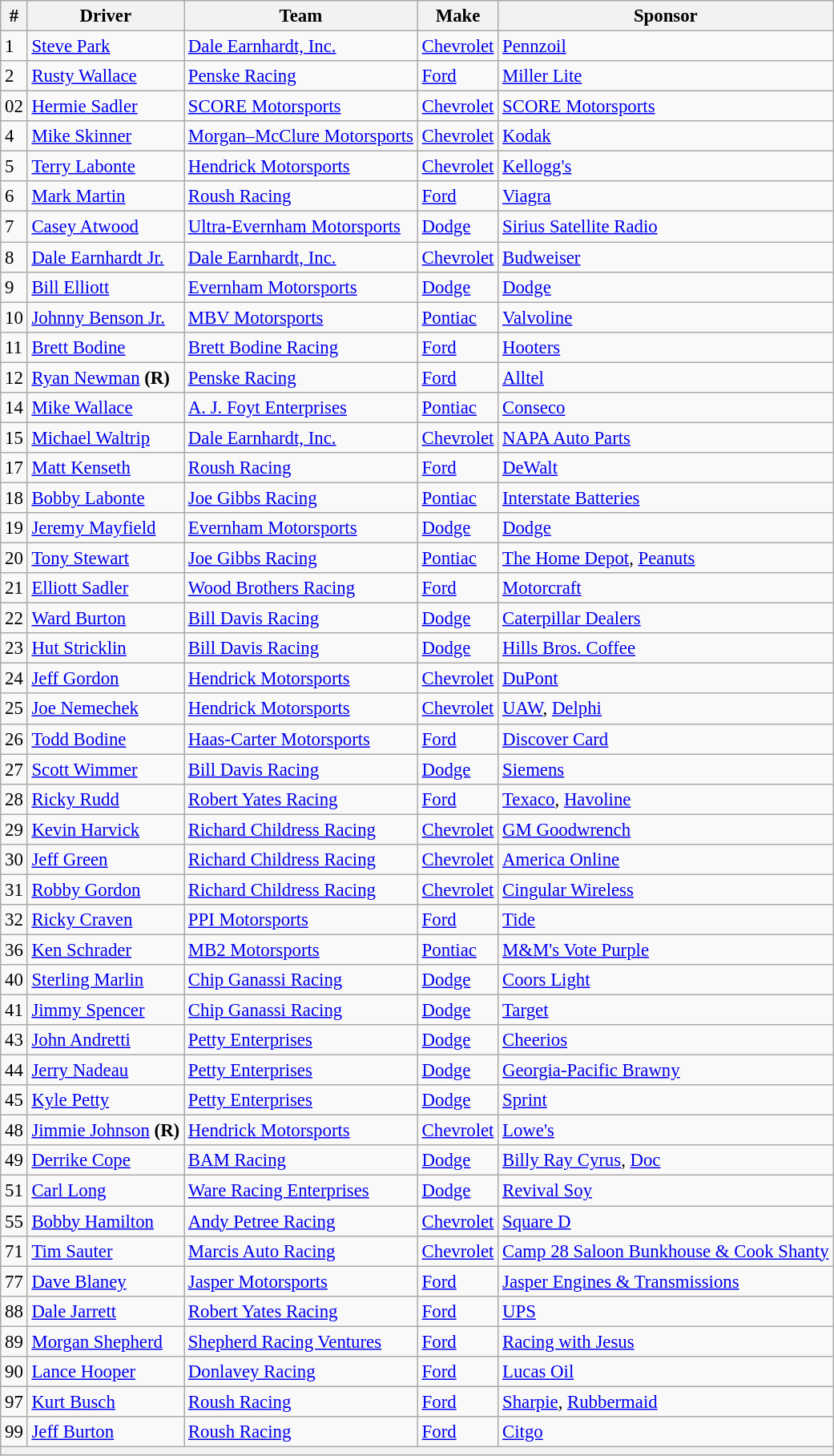<table class="wikitable" style="font-size:95%">
<tr>
<th>#</th>
<th>Driver</th>
<th>Team</th>
<th>Make</th>
<th>Sponsor</th>
</tr>
<tr>
<td>1</td>
<td><a href='#'>Steve Park</a></td>
<td><a href='#'>Dale Earnhardt, Inc.</a></td>
<td><a href='#'>Chevrolet</a></td>
<td><a href='#'>Pennzoil</a></td>
</tr>
<tr>
<td>2</td>
<td><a href='#'>Rusty Wallace</a></td>
<td><a href='#'>Penske Racing</a></td>
<td><a href='#'>Ford</a></td>
<td><a href='#'>Miller Lite</a></td>
</tr>
<tr>
<td>02</td>
<td><a href='#'>Hermie Sadler</a></td>
<td><a href='#'>SCORE Motorsports</a></td>
<td><a href='#'>Chevrolet</a></td>
<td><a href='#'>SCORE Motorsports</a></td>
</tr>
<tr>
<td>4</td>
<td><a href='#'>Mike Skinner</a></td>
<td><a href='#'>Morgan–McClure Motorsports</a></td>
<td><a href='#'>Chevrolet</a></td>
<td><a href='#'>Kodak</a></td>
</tr>
<tr>
<td>5</td>
<td><a href='#'>Terry Labonte</a></td>
<td><a href='#'>Hendrick Motorsports</a></td>
<td><a href='#'>Chevrolet</a></td>
<td><a href='#'>Kellogg's</a></td>
</tr>
<tr>
<td>6</td>
<td><a href='#'>Mark Martin</a></td>
<td><a href='#'>Roush Racing</a></td>
<td><a href='#'>Ford</a></td>
<td><a href='#'>Viagra</a></td>
</tr>
<tr>
<td>7</td>
<td><a href='#'>Casey Atwood</a></td>
<td><a href='#'>Ultra-Evernham Motorsports</a></td>
<td><a href='#'>Dodge</a></td>
<td><a href='#'>Sirius Satellite Radio</a></td>
</tr>
<tr>
<td>8</td>
<td><a href='#'>Dale Earnhardt Jr.</a></td>
<td><a href='#'>Dale Earnhardt, Inc.</a></td>
<td><a href='#'>Chevrolet</a></td>
<td><a href='#'>Budweiser</a></td>
</tr>
<tr>
<td>9</td>
<td><a href='#'>Bill Elliott</a></td>
<td><a href='#'>Evernham Motorsports</a></td>
<td><a href='#'>Dodge</a></td>
<td><a href='#'>Dodge</a></td>
</tr>
<tr>
<td>10</td>
<td><a href='#'>Johnny Benson Jr.</a></td>
<td><a href='#'>MBV Motorsports</a></td>
<td><a href='#'>Pontiac</a></td>
<td><a href='#'>Valvoline</a></td>
</tr>
<tr>
<td>11</td>
<td><a href='#'>Brett Bodine</a></td>
<td><a href='#'>Brett Bodine Racing</a></td>
<td><a href='#'>Ford</a></td>
<td><a href='#'>Hooters</a></td>
</tr>
<tr>
<td>12</td>
<td><a href='#'>Ryan Newman</a> <strong>(R)</strong></td>
<td><a href='#'>Penske Racing</a></td>
<td><a href='#'>Ford</a></td>
<td><a href='#'>Alltel</a></td>
</tr>
<tr>
<td>14</td>
<td><a href='#'>Mike Wallace</a></td>
<td><a href='#'>A. J. Foyt Enterprises</a></td>
<td><a href='#'>Pontiac</a></td>
<td><a href='#'>Conseco</a></td>
</tr>
<tr>
<td>15</td>
<td><a href='#'>Michael Waltrip</a></td>
<td><a href='#'>Dale Earnhardt, Inc.</a></td>
<td><a href='#'>Chevrolet</a></td>
<td><a href='#'>NAPA Auto Parts</a></td>
</tr>
<tr>
<td>17</td>
<td><a href='#'>Matt Kenseth</a></td>
<td><a href='#'>Roush Racing</a></td>
<td><a href='#'>Ford</a></td>
<td><a href='#'>DeWalt</a></td>
</tr>
<tr>
<td>18</td>
<td><a href='#'>Bobby Labonte</a></td>
<td><a href='#'>Joe Gibbs Racing</a></td>
<td><a href='#'>Pontiac</a></td>
<td><a href='#'>Interstate Batteries</a></td>
</tr>
<tr>
<td>19</td>
<td><a href='#'>Jeremy Mayfield</a></td>
<td><a href='#'>Evernham Motorsports</a></td>
<td><a href='#'>Dodge</a></td>
<td><a href='#'>Dodge</a></td>
</tr>
<tr>
<td>20</td>
<td><a href='#'>Tony Stewart</a></td>
<td><a href='#'>Joe Gibbs Racing</a></td>
<td><a href='#'>Pontiac</a></td>
<td><a href='#'>The Home Depot</a>, <a href='#'>Peanuts</a></td>
</tr>
<tr>
<td>21</td>
<td><a href='#'>Elliott Sadler</a></td>
<td><a href='#'>Wood Brothers Racing</a></td>
<td><a href='#'>Ford</a></td>
<td><a href='#'>Motorcraft</a></td>
</tr>
<tr>
<td>22</td>
<td><a href='#'>Ward Burton</a></td>
<td><a href='#'>Bill Davis Racing</a></td>
<td><a href='#'>Dodge</a></td>
<td><a href='#'>Caterpillar Dealers</a></td>
</tr>
<tr>
<td>23</td>
<td><a href='#'>Hut Stricklin</a></td>
<td><a href='#'>Bill Davis Racing</a></td>
<td><a href='#'>Dodge</a></td>
<td><a href='#'>Hills Bros. Coffee</a></td>
</tr>
<tr>
<td>24</td>
<td><a href='#'>Jeff Gordon</a></td>
<td><a href='#'>Hendrick Motorsports</a></td>
<td><a href='#'>Chevrolet</a></td>
<td><a href='#'>DuPont</a></td>
</tr>
<tr>
<td>25</td>
<td><a href='#'>Joe Nemechek</a></td>
<td><a href='#'>Hendrick Motorsports</a></td>
<td><a href='#'>Chevrolet</a></td>
<td><a href='#'>UAW</a>, <a href='#'>Delphi</a></td>
</tr>
<tr>
<td>26</td>
<td><a href='#'>Todd Bodine</a></td>
<td><a href='#'>Haas-Carter Motorsports</a></td>
<td><a href='#'>Ford</a></td>
<td><a href='#'>Discover Card</a></td>
</tr>
<tr>
<td>27</td>
<td><a href='#'>Scott Wimmer</a></td>
<td><a href='#'>Bill Davis Racing</a></td>
<td><a href='#'>Dodge</a></td>
<td><a href='#'>Siemens</a></td>
</tr>
<tr>
<td>28</td>
<td><a href='#'>Ricky Rudd</a></td>
<td><a href='#'>Robert Yates Racing</a></td>
<td><a href='#'>Ford</a></td>
<td><a href='#'>Texaco</a>, <a href='#'>Havoline</a></td>
</tr>
<tr>
<td>29</td>
<td><a href='#'>Kevin Harvick</a></td>
<td><a href='#'>Richard Childress Racing</a></td>
<td><a href='#'>Chevrolet</a></td>
<td><a href='#'>GM Goodwrench</a></td>
</tr>
<tr>
<td>30</td>
<td><a href='#'>Jeff Green</a></td>
<td><a href='#'>Richard Childress Racing</a></td>
<td><a href='#'>Chevrolet</a></td>
<td><a href='#'>America Online</a></td>
</tr>
<tr>
<td>31</td>
<td><a href='#'>Robby Gordon</a></td>
<td><a href='#'>Richard Childress Racing</a></td>
<td><a href='#'>Chevrolet</a></td>
<td><a href='#'>Cingular Wireless</a></td>
</tr>
<tr>
<td>32</td>
<td><a href='#'>Ricky Craven</a></td>
<td><a href='#'>PPI Motorsports</a></td>
<td><a href='#'>Ford</a></td>
<td><a href='#'>Tide</a></td>
</tr>
<tr>
<td>36</td>
<td><a href='#'>Ken Schrader</a></td>
<td><a href='#'>MB2 Motorsports</a></td>
<td><a href='#'>Pontiac</a></td>
<td><a href='#'>M&M's Vote Purple</a></td>
</tr>
<tr>
<td>40</td>
<td><a href='#'>Sterling Marlin</a></td>
<td><a href='#'>Chip Ganassi Racing</a></td>
<td><a href='#'>Dodge</a></td>
<td><a href='#'>Coors Light</a></td>
</tr>
<tr>
<td>41</td>
<td><a href='#'>Jimmy Spencer</a></td>
<td><a href='#'>Chip Ganassi Racing</a></td>
<td><a href='#'>Dodge</a></td>
<td><a href='#'>Target</a></td>
</tr>
<tr>
<td>43</td>
<td><a href='#'>John Andretti</a></td>
<td><a href='#'>Petty Enterprises</a></td>
<td><a href='#'>Dodge</a></td>
<td><a href='#'>Cheerios</a></td>
</tr>
<tr>
<td>44</td>
<td><a href='#'>Jerry Nadeau</a></td>
<td><a href='#'>Petty Enterprises</a></td>
<td><a href='#'>Dodge</a></td>
<td><a href='#'>Georgia-Pacific Brawny</a></td>
</tr>
<tr>
<td>45</td>
<td><a href='#'>Kyle Petty</a></td>
<td><a href='#'>Petty Enterprises</a></td>
<td><a href='#'>Dodge</a></td>
<td><a href='#'>Sprint</a></td>
</tr>
<tr>
<td>48</td>
<td><a href='#'>Jimmie Johnson</a> <strong>(R)</strong></td>
<td><a href='#'>Hendrick Motorsports</a></td>
<td><a href='#'>Chevrolet</a></td>
<td><a href='#'>Lowe's</a></td>
</tr>
<tr>
<td>49</td>
<td><a href='#'>Derrike Cope</a></td>
<td><a href='#'>BAM Racing</a></td>
<td><a href='#'>Dodge</a></td>
<td><a href='#'>Billy Ray Cyrus</a>, <a href='#'>Doc</a></td>
</tr>
<tr>
<td>51</td>
<td><a href='#'>Carl Long</a></td>
<td><a href='#'>Ware Racing Enterprises</a></td>
<td><a href='#'>Dodge</a></td>
<td><a href='#'>Revival Soy</a></td>
</tr>
<tr>
<td>55</td>
<td><a href='#'>Bobby Hamilton</a></td>
<td><a href='#'>Andy Petree Racing</a></td>
<td><a href='#'>Chevrolet</a></td>
<td><a href='#'>Square D</a></td>
</tr>
<tr>
<td>71</td>
<td><a href='#'>Tim Sauter</a></td>
<td><a href='#'>Marcis Auto Racing</a></td>
<td><a href='#'>Chevrolet</a></td>
<td><a href='#'>Camp 28 Saloon Bunkhouse & Cook Shanty</a></td>
</tr>
<tr>
<td>77</td>
<td><a href='#'>Dave Blaney</a></td>
<td><a href='#'>Jasper Motorsports</a></td>
<td><a href='#'>Ford</a></td>
<td><a href='#'>Jasper Engines & Transmissions</a></td>
</tr>
<tr>
<td>88</td>
<td><a href='#'>Dale Jarrett</a></td>
<td><a href='#'>Robert Yates Racing</a></td>
<td><a href='#'>Ford</a></td>
<td><a href='#'>UPS</a></td>
</tr>
<tr>
<td>89</td>
<td><a href='#'>Morgan Shepherd</a></td>
<td><a href='#'>Shepherd Racing Ventures</a></td>
<td><a href='#'>Ford</a></td>
<td><a href='#'>Racing with Jesus</a></td>
</tr>
<tr>
<td>90</td>
<td><a href='#'>Lance Hooper</a></td>
<td><a href='#'>Donlavey Racing</a></td>
<td><a href='#'>Ford</a></td>
<td><a href='#'>Lucas Oil</a></td>
</tr>
<tr>
<td>97</td>
<td><a href='#'>Kurt Busch</a></td>
<td><a href='#'>Roush Racing</a></td>
<td><a href='#'>Ford</a></td>
<td><a href='#'>Sharpie</a>, <a href='#'>Rubbermaid</a></td>
</tr>
<tr>
<td>99</td>
<td><a href='#'>Jeff Burton</a></td>
<td><a href='#'>Roush Racing</a></td>
<td><a href='#'>Ford</a></td>
<td><a href='#'>Citgo</a></td>
</tr>
<tr>
<th colspan="5"></th>
</tr>
</table>
